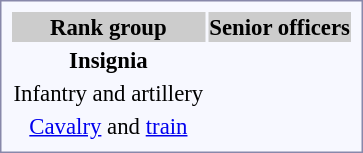<table style="border:1px solid #8888aa; background-color:#f7f8ff; padding:5px; font-size:95%; margin: 0px 12px 12px 0px; text-align:center;">
<tr style="background:#ccc;">
<th>Rank group</th>
<th colspan=5>Senior officers</th>
</tr>
<tr>
<td><strong>Insignia</strong></td>
<td></td>
<td></td>
<td></td>
<td></td>
<td></td>
</tr>
<tr>
<td>Infantry and artillery</td>
<td rowspan=2></td>
<td rowspan=2></td>
<td rowspan=2></td>
<td rowspan=2></td>
<td></td>
</tr>
<tr>
<td><a href='#'>Cavalry</a> and <a href='#'>train</a></td>
<td></td>
</tr>
</table>
